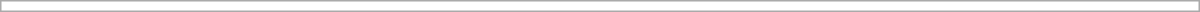<table class="collapsible uncollapsed" style="border:1px #aaa solid; width:50em; margin:0.2em auto">
<tr>
<td></td>
</tr>
</table>
